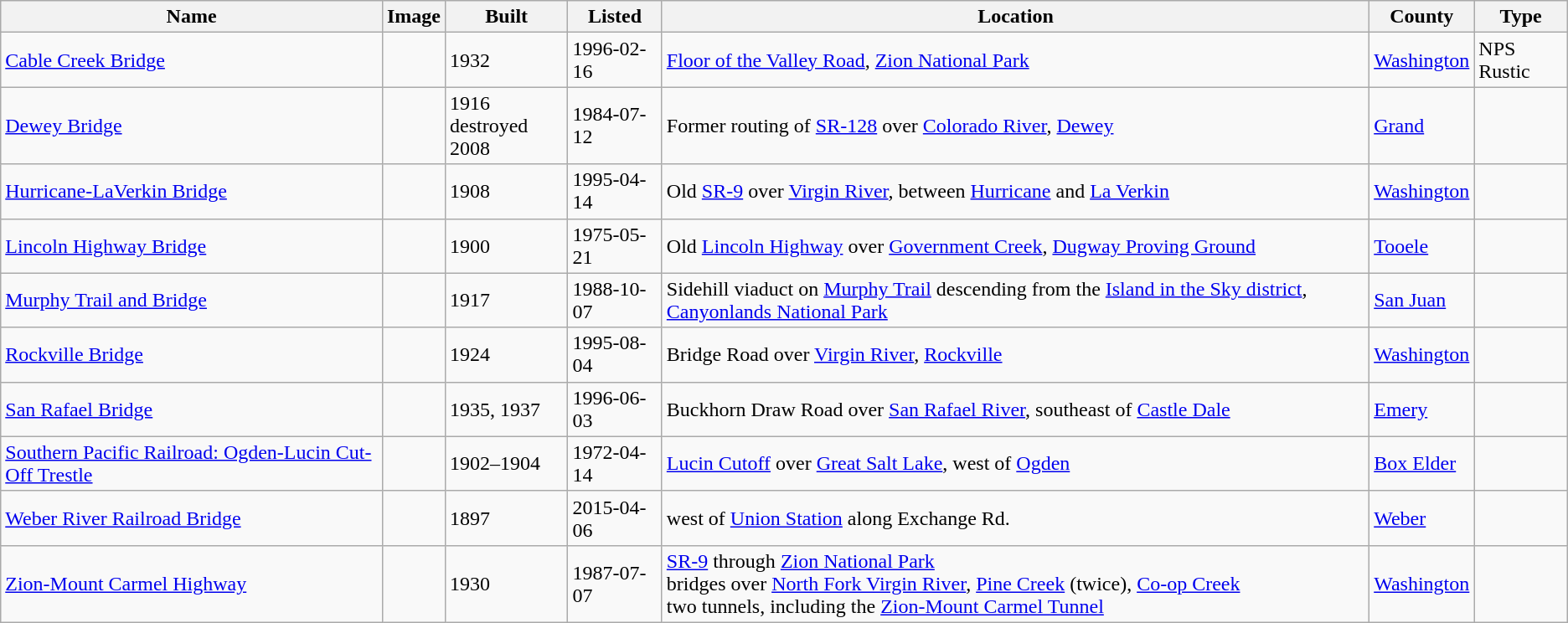<table class="wikitable sortable">
<tr>
<th>Name</th>
<th>Image</th>
<th>Built</th>
<th>Listed</th>
<th>Location</th>
<th>County</th>
<th>Type</th>
</tr>
<tr>
<td><a href='#'>Cable Creek Bridge</a></td>
<td></td>
<td>1932</td>
<td>1996-02-16</td>
<td><a href='#'>Floor of the Valley Road</a>, <a href='#'>Zion National Park</a><br><small></small></td>
<td><a href='#'>Washington</a></td>
<td>NPS Rustic</td>
</tr>
<tr>
<td><a href='#'>Dewey Bridge</a></td>
<td></td>
<td>1916<br>destroyed 2008</td>
<td>1984-07-12</td>
<td>Former routing of <a href='#'>SR-128</a> over <a href='#'>Colorado River</a>, <a href='#'>Dewey</a><br><small></small></td>
<td><a href='#'>Grand</a></td>
<td></td>
</tr>
<tr>
<td><a href='#'>Hurricane-LaVerkin Bridge</a></td>
<td></td>
<td>1908</td>
<td>1995-04-14</td>
<td>Old <a href='#'>SR-9</a> over <a href='#'>Virgin River</a>, between <a href='#'>Hurricane</a> and <a href='#'>La Verkin</a><br><small></small></td>
<td><a href='#'>Washington</a></td>
<td></td>
</tr>
<tr>
<td><a href='#'>Lincoln Highway Bridge</a></td>
<td></td>
<td>1900</td>
<td>1975-05-21</td>
<td>Old <a href='#'>Lincoln Highway</a> over <a href='#'>Government Creek</a>, <a href='#'>Dugway Proving Ground</a><br><small></small></td>
<td><a href='#'>Tooele</a></td>
<td></td>
</tr>
<tr>
<td><a href='#'>Murphy Trail and Bridge</a></td>
<td></td>
<td>1917</td>
<td>1988-10-07</td>
<td>Sidehill viaduct on <a href='#'>Murphy Trail</a> descending from the <a href='#'>Island in the Sky district</a>, <a href='#'>Canyonlands National Park</a><br><small></small></td>
<td><a href='#'>San Juan</a></td>
<td></td>
</tr>
<tr>
<td><a href='#'>Rockville Bridge</a></td>
<td></td>
<td>1924</td>
<td>1995-08-04</td>
<td>Bridge Road over <a href='#'>Virgin River</a>, <a href='#'>Rockville</a><br><small></small></td>
<td><a href='#'>Washington</a></td>
<td></td>
</tr>
<tr>
<td><a href='#'>San Rafael Bridge</a></td>
<td></td>
<td>1935, 1937</td>
<td>1996-06-03</td>
<td>Buckhorn Draw Road over <a href='#'>San Rafael River</a>, southeast of <a href='#'>Castle Dale</a><br><small></small></td>
<td><a href='#'>Emery</a></td>
<td></td>
</tr>
<tr>
<td><a href='#'>Southern Pacific Railroad: Ogden-Lucin Cut-Off Trestle</a></td>
<td></td>
<td>1902–1904</td>
<td>1972-04-14</td>
<td><a href='#'>Lucin Cutoff</a> over <a href='#'>Great Salt Lake</a>, west of <a href='#'>Ogden</a><br><small></small></td>
<td><a href='#'>Box Elder</a></td>
<td></td>
</tr>
<tr>
<td><a href='#'>Weber River Railroad Bridge</a></td>
<td></td>
<td>1897</td>
<td>2015-04-06</td>
<td> west of <a href='#'>Union Station</a> along Exchange Rd.<br><small></small></td>
<td><a href='#'>Weber</a></td>
<td></td>
</tr>
<tr>
<td><a href='#'>Zion-Mount Carmel Highway</a></td>
<td></td>
<td>1930</td>
<td>1987-07-07</td>
<td><a href='#'>SR-9</a> through <a href='#'>Zion National Park</a><br>bridges over <a href='#'>North Fork Virgin River</a>, <a href='#'>Pine Creek</a> (twice), <a href='#'>Co-op Creek</a><br>two tunnels, including the <a href='#'>Zion-Mount Carmel Tunnel</a><br><small></small></td>
<td><a href='#'>Washington</a></td>
<td></td>
</tr>
</table>
